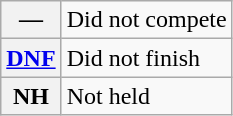<table class="wikitable">
<tr>
<th scope="row">—</th>
<td>Did not compete</td>
</tr>
<tr>
<th scope="row"><a href='#'>DNF</a></th>
<td>Did not finish</td>
</tr>
<tr>
<th scope="row">NH</th>
<td>Not held</td>
</tr>
</table>
